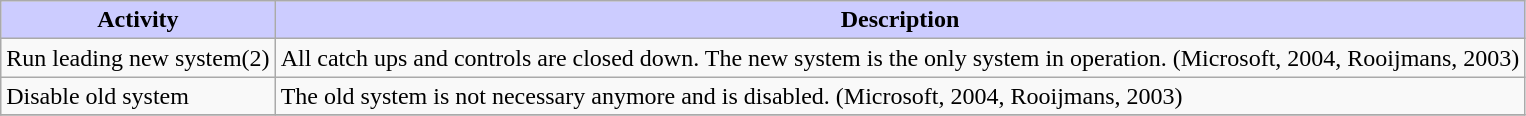<table class="wikitable">
<tr>
<th style="background-color: #ccccff">Activity</th>
<th style="background-color: #ccccff">Description</th>
</tr>
<tr>
<td>Run leading new system(2)</td>
<td>All catch ups and controls are closed down. The new system is the only system in operation. (Microsoft, 2004, Rooijmans, 2003)</td>
</tr>
<tr>
<td>Disable old system</td>
<td>The old system is not necessary anymore and is disabled. (Microsoft, 2004, Rooijmans, 2003)</td>
</tr>
<tr>
</tr>
</table>
